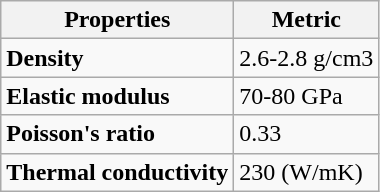<table class="wikitable">
<tr>
<th>Properties</th>
<th>Metric</th>
</tr>
<tr>
<td><strong>Density</strong></td>
<td>2.6-2.8 g/cm3</td>
</tr>
<tr>
<td><strong>Elastic modulus</strong></td>
<td>70-80 GPa</td>
</tr>
<tr>
<td><strong>Poisson's ratio</strong></td>
<td>0.33</td>
</tr>
<tr>
<td><strong>Thermal conductivity</strong></td>
<td>230 (W/mK)</td>
</tr>
</table>
